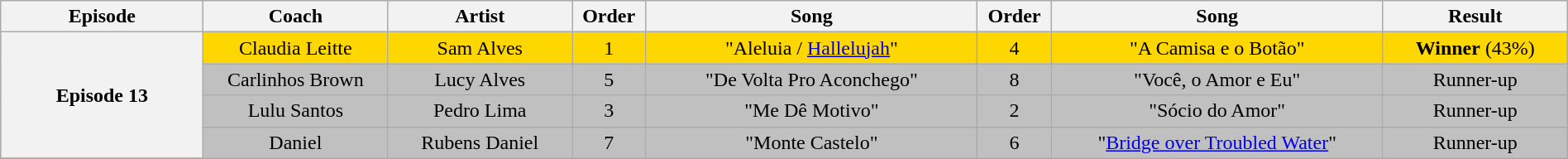<table class="wikitable" style="text-align:center; width:100%;">
<tr>
<th scope="col" width="11.0%">Episode</th>
<th scope="col" width="10.0%">Coach</th>
<th scope="col" width="10.0%">Artist</th>
<th scope="col" width="04.0%">Order</th>
<th scope="col" width="18.0%">Song</th>
<th scope="col" width="04.0%">Order</th>
<th scope="col" width="18.0%">Song </th>
<th scope="col" width="10.0%">Result</th>
</tr>
<tr bgcolor="FFD700">
<th scope="col" rowspan="4">Episode 13<br></th>
<td>Claudia Leitte</td>
<td>Sam Alves</td>
<td>1</td>
<td>"Aleluia / <a href='#'>Hallelujah</a>"</td>
<td>4</td>
<td>"A Camisa e o Botão"</td>
<td><strong>Winner</strong> (43%)</td>
</tr>
<tr bgcolor="C0C0C0">
<td>Carlinhos Brown</td>
<td>Lucy Alves</td>
<td>5</td>
<td>"De Volta Pro Aconchego"</td>
<td>8</td>
<td>"Você, o Amor e Eu"</td>
<td>Runner-up</td>
</tr>
<tr bgcolor="C0C0C0">
<td>Lulu Santos</td>
<td>Pedro Lima</td>
<td>3</td>
<td>"Me Dê Motivo"</td>
<td>2</td>
<td>"Sócio do Amor"</td>
<td>Runner-up</td>
</tr>
<tr bgcolor="C0C0C0">
<td>Daniel</td>
<td>Rubens Daniel</td>
<td>7</td>
<td>"Monte Castelo"</td>
<td>6</td>
<td>"<a href='#'>Bridge over Troubled Water</a>"</td>
<td>Runner-up</td>
</tr>
<tr>
</tr>
</table>
